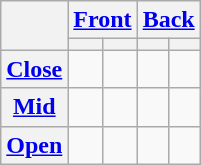<table class="wikitable" style="text-align: center">
<tr>
<th rowspan="2"></th>
<th colspan="2"><a href='#'>Front</a></th>
<th colspan="2"><a href='#'>Back</a></th>
</tr>
<tr>
<th></th>
<th></th>
<th></th>
<th></th>
</tr>
<tr>
<th><a href='#'>Close</a></th>
<td></td>
<td></td>
<td></td>
<td></td>
</tr>
<tr>
<th><a href='#'>Mid</a></th>
<td></td>
<td></td>
<td></td>
<td></td>
</tr>
<tr>
<th><a href='#'>Open</a></th>
<td></td>
<td></td>
<td></td>
<td></td>
</tr>
</table>
